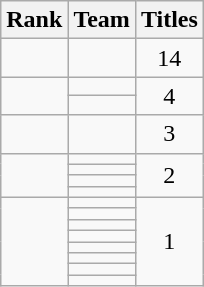<table class="wikitable sortable" style="text-align:center">
<tr>
<th>Rank</th>
<th>Team</th>
<th>Titles</th>
</tr>
<tr>
<td></td>
<td style=><strong><a href='#'></a></strong></td>
<td>14</td>
</tr>
<tr>
<td rowspan=2></td>
<td style=><strong><a href='#'></a></strong></td>
<td rowspan=2>4</td>
</tr>
<tr>
<td style=><strong><a href='#'></a></strong></td>
</tr>
<tr>
<td></td>
<td style=><strong><a href='#'></a></strong></td>
<td>3</td>
</tr>
<tr>
<td rowspan=4></td>
<td style=><strong></strong></td>
<td rowspan=4>2</td>
</tr>
<tr>
<td style=><strong><a href='#'></a></strong></td>
</tr>
<tr>
<td style=><strong><a href='#'></a></strong></td>
</tr>
<tr>
<td style=><strong><a href='#'></a></strong></td>
</tr>
<tr>
<td rowspan=8></td>
<td style=><strong></strong></td>
<td rowspan=8>1</td>
</tr>
<tr>
<td style=><strong></strong></td>
</tr>
<tr>
<td style=><strong></strong></td>
</tr>
<tr>
<td style=><strong></strong></td>
</tr>
<tr>
<td style=><strong></strong></td>
</tr>
<tr>
<td style=><strong></strong></td>
</tr>
<tr>
<td style=><strong><a href='#'></a></strong></td>
</tr>
<tr>
<td style=><strong></strong></td>
</tr>
</table>
